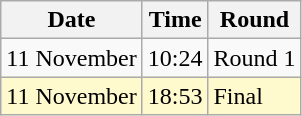<table class="wikitable">
<tr>
<th>Date</th>
<th>Time</th>
<th>Round</th>
</tr>
<tr>
<td>11 November</td>
<td>10:24</td>
<td>Round 1</td>
</tr>
<tr style=background:lemonchiffon>
<td>11 November</td>
<td>18:53</td>
<td>Final</td>
</tr>
</table>
